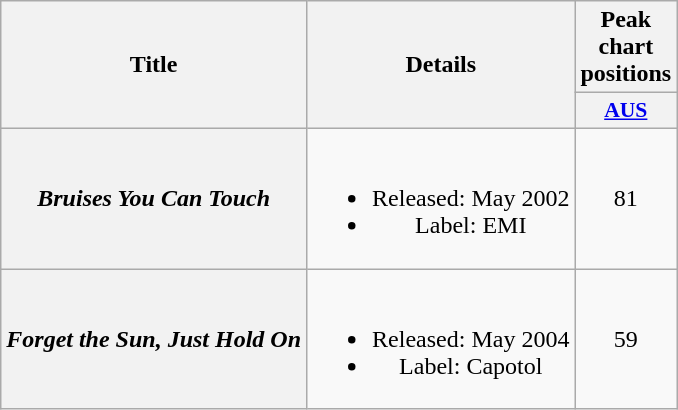<table class="wikitable plainrowheaders" style="text-align:center">
<tr>
<th scope="col" rowspan="2">Title</th>
<th scope="col" rowspan="2">Details</th>
<th scope="col" colspan="1">Peak chart positions</th>
</tr>
<tr>
<th scope="col" style="width:3em;font-size:90%;"><a href='#'>AUS</a><br></th>
</tr>
<tr>
<th scope="row"><em>Bruises You Can Touch</em></th>
<td><br><ul><li>Released: May 2002</li><li>Label: EMI</li></ul></td>
<td>81</td>
</tr>
<tr>
<th scope="row"><em>Forget the Sun, Just Hold On</em></th>
<td><br><ul><li>Released: May 2004</li><li>Label: Capotol</li></ul></td>
<td>59</td>
</tr>
</table>
